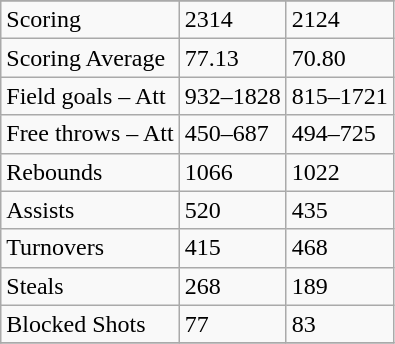<table class="wikitable">
<tr>
</tr>
<tr>
<td>Scoring</td>
<td>2314</td>
<td>2124</td>
</tr>
<tr>
<td>Scoring Average</td>
<td>77.13</td>
<td>70.80</td>
</tr>
<tr>
<td>Field goals – Att</td>
<td>932–1828</td>
<td>815–1721</td>
</tr>
<tr>
<td>Free throws – Att</td>
<td>450–687</td>
<td>494–725</td>
</tr>
<tr>
<td>Rebounds</td>
<td>1066</td>
<td>1022</td>
</tr>
<tr>
<td>Assists</td>
<td>520</td>
<td>435</td>
</tr>
<tr>
<td>Turnovers</td>
<td>415</td>
<td>468</td>
</tr>
<tr>
<td>Steals</td>
<td>268</td>
<td>189</td>
</tr>
<tr>
<td>Blocked Shots</td>
<td>77</td>
<td>83</td>
</tr>
<tr>
</tr>
</table>
